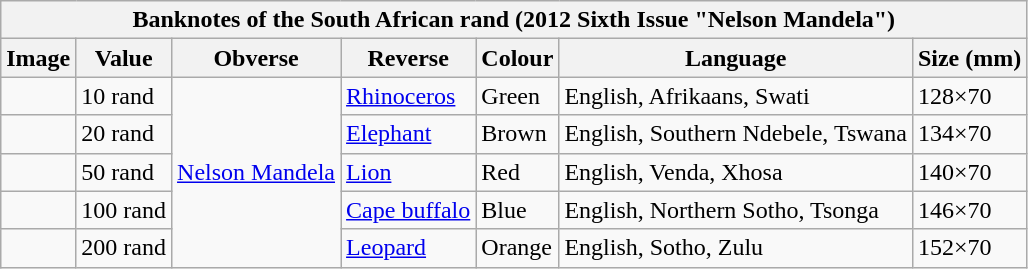<table class="wikitable" style="font-size: 100%">
<tr>
<th colspan="7">Banknotes of the South African rand (2012 Sixth Issue "Nelson Mandela")</th>
</tr>
<tr>
<th>Image</th>
<th>Value</th>
<th>Obverse</th>
<th>Reverse</th>
<th>Colour</th>
<th>Language</th>
<th>Size (mm)</th>
</tr>
<tr>
<td style="text-align:center;"></td>
<td>10 rand</td>
<td rowspan="5"><a href='#'>Nelson Mandela</a></td>
<td><a href='#'>Rhinoceros</a></td>
<td>Green</td>
<td>English, Afrikaans, Swati</td>
<td>128×70</td>
</tr>
<tr>
<td style="text-align:center;"></td>
<td>20 rand</td>
<td><a href='#'>Elephant</a></td>
<td>Brown</td>
<td>English, Southern Ndebele, Tswana</td>
<td>134×70</td>
</tr>
<tr>
<td style="text-align:center;"></td>
<td>50 rand</td>
<td><a href='#'>Lion</a></td>
<td>Red</td>
<td>English, Venda, Xhosa</td>
<td>140×70</td>
</tr>
<tr>
<td style="text-align:center;"></td>
<td>100 rand</td>
<td><a href='#'>Cape buffalo</a></td>
<td>Blue</td>
<td>English, Northern Sotho, Tsonga</td>
<td>146×70</td>
</tr>
<tr>
<td style="text-align:center;"></td>
<td>200 rand</td>
<td><a href='#'>Leopard</a></td>
<td>Orange</td>
<td>English, Sotho, Zulu</td>
<td>152×70</td>
</tr>
</table>
